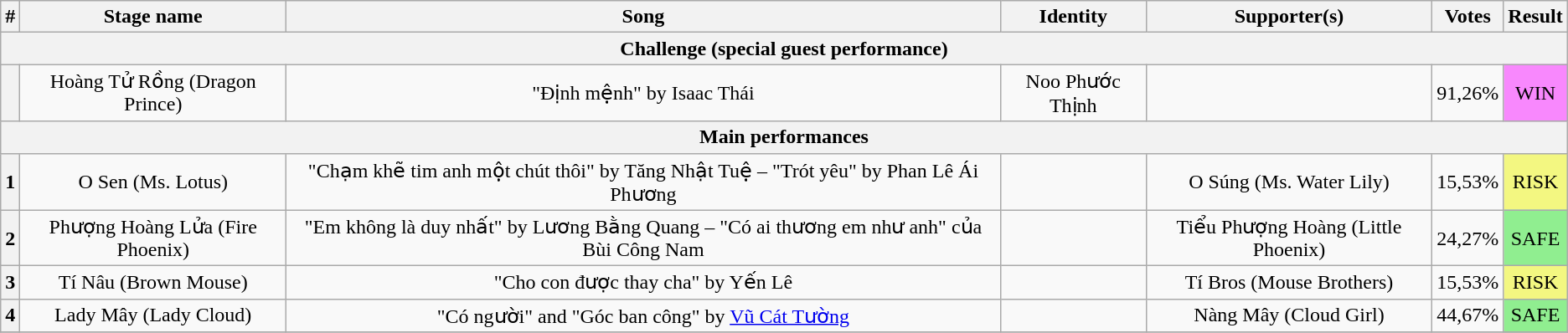<table class="wikitable plainrowheaders" style="text-align: center;">
<tr>
<th>#</th>
<th>Stage name</th>
<th>Song</th>
<th>Identity</th>
<th>Supporter(s)</th>
<th>Votes</th>
<th>Result</th>
</tr>
<tr>
<th colspan="7">Challenge (special guest performance)</th>
</tr>
<tr>
<th></th>
<td>Hoàng Tử Rồng (Dragon Prince)</td>
<td>"Định mệnh" by Isaac Thái</td>
<td>Noo Phước Thịnh</td>
<td></td>
<td>91,26%</td>
<td bgcolor="#F888FD">WIN</td>
</tr>
<tr>
<th colspan="7">Main performances</th>
</tr>
<tr>
<th>1</th>
<td>O Sen (Ms. Lotus)</td>
<td>"Chạm khẽ tim anh một chút thôi" by Tăng Nhật Tuệ – "Trót yêu" by Phan Lê Ái Phương</td>
<td></td>
<td>O Súng (Ms. Water Lily)</td>
<td>15,53%</td>
<td bgcolor="#F3F781">RISK</td>
</tr>
<tr>
<th>2</th>
<td>Phượng Hoàng Lửa (Fire Phoenix)</td>
<td>"Em không là duy nhất" by Lương Bằng Quang – "Có ai thương em như anh" của Bùi Công Nam</td>
<td></td>
<td>Tiểu Phượng Hoàng (Little Phoenix)</td>
<td>24,27%</td>
<td bgcolor=lightgreen>SAFE</td>
</tr>
<tr>
<th>3</th>
<td>Tí Nâu (Brown Mouse)</td>
<td>"Cho con được thay cha" by Yến Lê</td>
<td></td>
<td>Tí Bros (Mouse Brothers)</td>
<td>15,53%</td>
<td bgcolor="#F3F781">RISK</td>
</tr>
<tr>
<th>4</th>
<td>Lady Mây (Lady Cloud)</td>
<td>"Có người" and "Góc ban công" by <a href='#'>Vũ Cát Tường</a></td>
<td></td>
<td>Nàng Mây (Cloud Girl)</td>
<td>44,67%</td>
<td bgcolor=lightgreen>SAFE</td>
</tr>
<tr>
</tr>
</table>
